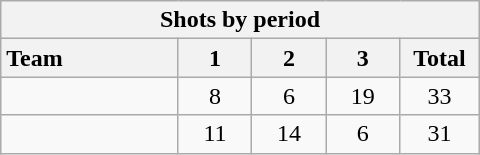<table class="wikitable" style="width:20em;">
<tr>
<th colspan="6">Shots by period</th>
</tr>
<tr>
<th style="width:8em; text-align:left;">Team</th>
<th style="width:3em;">1</th>
<th style="width:3em;">2</th>
<th style="width:3em;">3</th>
<th style="width:3em;">Total</th>
</tr>
<tr style="text-align:center;">
<td style="text-align:left;"></td>
<td>8</td>
<td>6</td>
<td>19</td>
<td>33</td>
</tr>
<tr style="text-align:center;">
<td style="text-align:left;"></td>
<td>11</td>
<td>14</td>
<td>6</td>
<td>31</td>
</tr>
</table>
